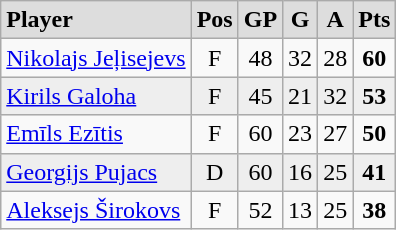<table class="wikitable">
<tr align="center" style="font-weight:bold; background-color:#dddddd;">
<td align="left">Player</td>
<td>Pos</td>
<td>GP</td>
<td>G</td>
<td>A</td>
<td>Pts</td>
</tr>
<tr align="center">
<td align="left"><a href='#'>Nikolajs Jeļisejevs</a></td>
<td>F</td>
<td>48</td>
<td>32</td>
<td>28</td>
<td><strong>60</strong></td>
</tr>
<tr align="center" bgcolor="#eeeeee">
<td align="left"><a href='#'>Kirils Galoha</a></td>
<td>F</td>
<td>45</td>
<td>21</td>
<td>32</td>
<td><strong>53</strong></td>
</tr>
<tr align="center">
<td align="left"><a href='#'>Emīls Ezītis</a></td>
<td>F</td>
<td>60</td>
<td>23</td>
<td>27</td>
<td><strong>50</strong></td>
</tr>
<tr align="center" bgcolor="#eeeeee">
<td align="left"><a href='#'>Georgijs Pujacs</a></td>
<td>D</td>
<td>60</td>
<td>16</td>
<td>25</td>
<td><strong>41</strong></td>
</tr>
<tr align="center">
<td align="left"><a href='#'>Aleksejs Širokovs</a></td>
<td>F</td>
<td>52</td>
<td>13</td>
<td>25</td>
<td><strong>38</strong></td>
</tr>
</table>
